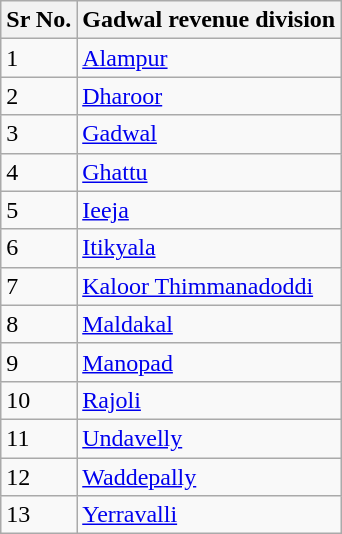<table class="wikitable">
<tr>
<th>Sr No.</th>
<th>Gadwal revenue division</th>
</tr>
<tr>
<td>1</td>
<td><a href='#'>Alampur</a></td>
</tr>
<tr>
<td>2</td>
<td><a href='#'>Dharoor</a></td>
</tr>
<tr>
<td>3</td>
<td><a href='#'>Gadwal</a></td>
</tr>
<tr>
<td>4</td>
<td><a href='#'>Ghattu</a></td>
</tr>
<tr>
<td>5</td>
<td><a href='#'>Ieeja</a></td>
</tr>
<tr>
<td>6</td>
<td><a href='#'>Itikyala</a></td>
</tr>
<tr>
<td>7</td>
<td><a href='#'>Kaloor Thimmanadoddi</a></td>
</tr>
<tr>
<td>8</td>
<td><a href='#'>Maldakal</a></td>
</tr>
<tr>
<td>9</td>
<td><a href='#'>Manopad</a></td>
</tr>
<tr>
<td>10</td>
<td><a href='#'>Rajoli</a></td>
</tr>
<tr>
<td>11</td>
<td><a href='#'>Undavelly</a></td>
</tr>
<tr>
<td>12</td>
<td><a href='#'>Waddepally</a></td>
</tr>
<tr>
<td>13</td>
<td><a href='#'>Yerravalli</a></td>
</tr>
</table>
